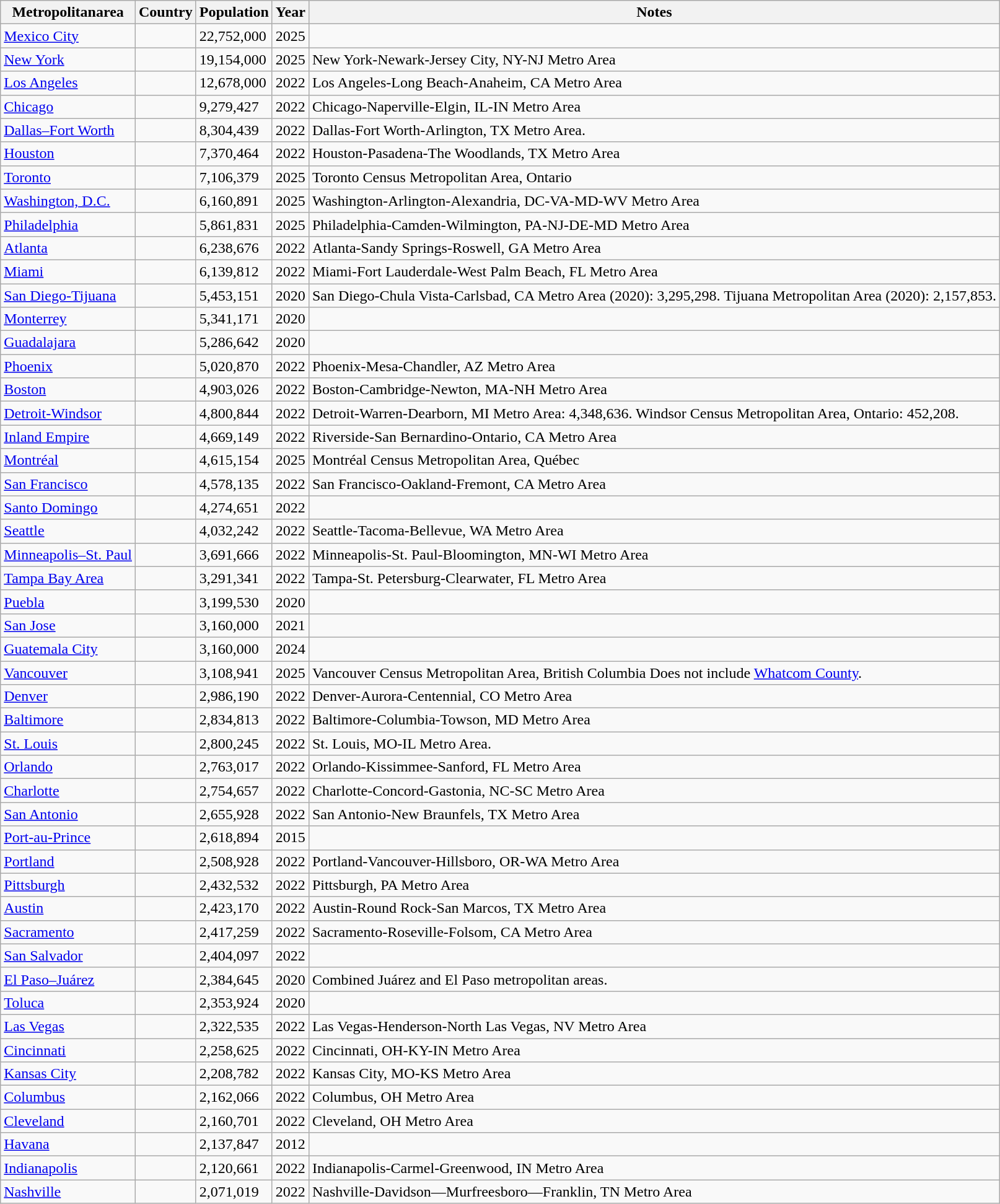<table class="sortable wikitable sticky-header sort-under static-row-numbers col3right">
<tr>
<th>Metropolitanarea</th>
<th>Country</th>
<th>Population</th>
<th>Year</th>
<th>Notes</th>
</tr>
<tr>
<td><a href='#'>Mexico City</a></td>
<td></td>
<td>22,752,000</td>
<td>2025</td>
<td></td>
</tr>
<tr>
<td><a href='#'>New York</a></td>
<td></td>
<td>19,154,000</td>
<td>2025</td>
<td>New York-Newark-Jersey City, NY-NJ Metro Area </td>
</tr>
<tr>
<td><a href='#'>Los Angeles</a></td>
<td></td>
<td>12,678,000</td>
<td>2022</td>
<td>Los Angeles-Long Beach-Anaheim, CA Metro Area</td>
</tr>
<tr>
<td><a href='#'>Chicago</a></td>
<td></td>
<td>9,279,427</td>
<td>2022</td>
<td>Chicago-Naperville-Elgin, IL-IN Metro Area</td>
</tr>
<tr>
<td><a href='#'>Dallas–Fort Worth</a></td>
<td></td>
<td>8,304,439</td>
<td>2022</td>
<td>Dallas-Fort Worth-Arlington, TX Metro Area.</td>
</tr>
<tr>
<td><a href='#'>Houston</a></td>
<td></td>
<td>7,370,464</td>
<td>2022</td>
<td>Houston-Pasadena-The Woodlands, TX Metro Area</td>
</tr>
<tr>
<td><a href='#'>Toronto</a></td>
<td></td>
<td>7,106,379</td>
<td>2025</td>
<td>Toronto Census Metropolitan Area, Ontario</td>
</tr>
<tr>
<td><a href='#'>Washington, D.C.</a></td>
<td></td>
<td>6,160,891</td>
<td>2025</td>
<td>Washington-Arlington-Alexandria, DC-VA-MD-WV Metro Area</td>
</tr>
<tr>
<td><a href='#'>Philadelphia</a></td>
<td></td>
<td>5,861,831</td>
<td>2025</td>
<td>Philadelphia-Camden-Wilmington, PA-NJ-DE-MD Metro Area</td>
</tr>
<tr>
<td><a href='#'>Atlanta</a></td>
<td></td>
<td>6,238,676</td>
<td>2022</td>
<td>Atlanta-Sandy Springs-Roswell, GA Metro Area</td>
</tr>
<tr>
<td><a href='#'>Miami</a></td>
<td></td>
<td>6,139,812</td>
<td>2022</td>
<td>Miami-Fort Lauderdale-West Palm Beach, FL Metro Area</td>
</tr>
<tr>
<td><a href='#'>San Diego-Tijuana</a></td>
<td></td>
<td>5,453,151</td>
<td>2020</td>
<td>San Diego-Chula Vista-Carlsbad, CA Metro Area (2020): 3,295,298.  Tijuana Metropolitan Area (2020): 2,157,853.</td>
</tr>
<tr>
<td><a href='#'>Monterrey</a></td>
<td></td>
<td>5,341,171</td>
<td>2020</td>
<td></td>
</tr>
<tr>
<td><a href='#'>Guadalajara</a></td>
<td></td>
<td>5,286,642</td>
<td>2020</td>
<td></td>
</tr>
<tr>
<td><a href='#'>Phoenix</a></td>
<td></td>
<td>5,020,870</td>
<td>2022</td>
<td>Phoenix-Mesa-Chandler, AZ Metro Area</td>
</tr>
<tr>
<td><a href='#'>Boston</a></td>
<td></td>
<td>4,903,026</td>
<td>2022</td>
<td>Boston-Cambridge-Newton, MA-NH Metro Area</td>
</tr>
<tr>
<td><a href='#'>Detroit-Windsor</a></td>
<td></td>
<td>4,800,844</td>
<td>2022</td>
<td>Detroit-Warren-Dearborn, MI Metro Area: 4,348,636.  Windsor Census Metropolitan Area, Ontario: 452,208.</td>
</tr>
<tr>
<td><a href='#'>Inland Empire</a></td>
<td></td>
<td>4,669,149</td>
<td>2022</td>
<td>Riverside-San Bernardino-Ontario, CA Metro Area</td>
</tr>
<tr>
<td><a href='#'>Montréal</a></td>
<td></td>
<td>4,615,154</td>
<td>2025</td>
<td>Montréal Census Metropolitan Area, Québec</td>
</tr>
<tr>
<td><a href='#'>San Francisco</a></td>
<td></td>
<td>4,578,135</td>
<td>2022</td>
<td>San Francisco-Oakland-Fremont, CA Metro Area</td>
</tr>
<tr>
<td><a href='#'>Santo Domingo</a></td>
<td></td>
<td>4,274,651</td>
<td>2022</td>
<td></td>
</tr>
<tr>
<td><a href='#'>Seattle</a></td>
<td></td>
<td>4,032,242</td>
<td>2022</td>
<td>Seattle-Tacoma-Bellevue, WA Metro Area</td>
</tr>
<tr>
<td><a href='#'>Minneapolis–St. Paul</a></td>
<td></td>
<td>3,691,666</td>
<td>2022</td>
<td>Minneapolis-St. Paul-Bloomington, MN-WI Metro Area</td>
</tr>
<tr>
<td><a href='#'>Tampa Bay Area</a></td>
<td></td>
<td>3,291,341</td>
<td>2022</td>
<td>Tampa-St. Petersburg-Clearwater, FL Metro Area</td>
</tr>
<tr>
<td><a href='#'>Puebla</a></td>
<td></td>
<td>3,199,530</td>
<td>2020</td>
<td></td>
</tr>
<tr>
<td><a href='#'>San Jose</a></td>
<td></td>
<td>3,160,000</td>
<td>2021</td>
<td></td>
</tr>
<tr>
<td><a href='#'>Guatemala City</a></td>
<td></td>
<td>3,160,000</td>
<td>2024</td>
<td></td>
</tr>
<tr>
<td><a href='#'>Vancouver</a></td>
<td></td>
<td>3,108,941</td>
<td>2025</td>
<td>Vancouver Census Metropolitan Area, British Columbia  Does not include <a href='#'>Whatcom County</a>.</td>
</tr>
<tr>
<td><a href='#'>Denver</a></td>
<td></td>
<td>2,986,190</td>
<td>2022</td>
<td>Denver-Aurora-Centennial, CO Metro Area</td>
</tr>
<tr>
<td><a href='#'>Baltimore</a></td>
<td></td>
<td>2,834,813</td>
<td>2022</td>
<td>Baltimore-Columbia-Towson, MD Metro Area</td>
</tr>
<tr>
<td><a href='#'>St. Louis</a></td>
<td></td>
<td>2,800,245</td>
<td>2022</td>
<td>St. Louis, MO-IL Metro Area.</td>
</tr>
<tr>
<td><a href='#'>Orlando</a></td>
<td></td>
<td>2,763,017</td>
<td>2022</td>
<td>Orlando-Kissimmee-Sanford, FL Metro Area</td>
</tr>
<tr>
<td><a href='#'>Charlotte</a></td>
<td></td>
<td>2,754,657</td>
<td>2022</td>
<td>Charlotte-Concord-Gastonia, NC-SC Metro Area</td>
</tr>
<tr>
<td><a href='#'>San Antonio</a></td>
<td></td>
<td>2,655,928</td>
<td>2022</td>
<td>San Antonio-New Braunfels, TX Metro Area</td>
</tr>
<tr>
<td><a href='#'>Port-au-Prince</a></td>
<td></td>
<td>2,618,894</td>
<td>2015</td>
<td></td>
</tr>
<tr>
<td><a href='#'>Portland</a></td>
<td></td>
<td>2,508,928</td>
<td>2022</td>
<td>Portland-Vancouver-Hillsboro, OR-WA Metro Area</td>
</tr>
<tr>
<td><a href='#'>Pittsburgh</a></td>
<td></td>
<td>2,432,532</td>
<td>2022</td>
<td>Pittsburgh, PA Metro Area</td>
</tr>
<tr>
<td><a href='#'>Austin</a></td>
<td></td>
<td>2,423,170</td>
<td>2022</td>
<td>Austin-Round Rock-San Marcos, TX Metro Area</td>
</tr>
<tr>
<td><a href='#'>Sacramento</a></td>
<td></td>
<td>2,417,259</td>
<td>2022</td>
<td>Sacramento-Roseville-Folsom, CA Metro Area</td>
</tr>
<tr>
<td><a href='#'>San Salvador</a></td>
<td></td>
<td>2,404,097</td>
<td>2022</td>
<td></td>
</tr>
<tr>
<td><a href='#'>El Paso–Juárez</a></td>
<td></td>
<td>2,384,645</td>
<td>2020</td>
<td>Combined Juárez and El Paso metropolitan areas.</td>
</tr>
<tr>
<td><a href='#'>Toluca</a></td>
<td></td>
<td>2,353,924</td>
<td>2020</td>
<td></td>
</tr>
<tr>
<td><a href='#'>Las Vegas</a></td>
<td></td>
<td>2,322,535</td>
<td>2022</td>
<td>Las Vegas-Henderson-North Las Vegas, NV Metro Area</td>
</tr>
<tr>
<td><a href='#'>Cincinnati</a></td>
<td></td>
<td>2,258,625</td>
<td>2022</td>
<td>Cincinnati, OH-KY-IN Metro Area</td>
</tr>
<tr>
<td><a href='#'>Kansas City</a></td>
<td></td>
<td>2,208,782</td>
<td>2022</td>
<td>Kansas City, MO-KS Metro Area</td>
</tr>
<tr>
<td><a href='#'>Columbus</a></td>
<td></td>
<td>2,162,066</td>
<td>2022</td>
<td>Columbus, OH Metro Area</td>
</tr>
<tr>
<td><a href='#'>Cleveland</a></td>
<td></td>
<td>2,160,701</td>
<td>2022</td>
<td>Cleveland, OH Metro Area</td>
</tr>
<tr>
<td><a href='#'>Havana</a></td>
<td></td>
<td>2,137,847</td>
<td>2012</td>
<td></td>
</tr>
<tr>
<td><a href='#'>Indianapolis</a></td>
<td></td>
<td>2,120,661</td>
<td>2022</td>
<td>Indianapolis-Carmel-Greenwood, IN Metro Area</td>
</tr>
<tr>
<td><a href='#'>Nashville</a></td>
<td></td>
<td>2,071,019</td>
<td>2022</td>
<td>Nashville-Davidson—Murfreesboro—Franklin, TN Metro Area</td>
</tr>
</table>
